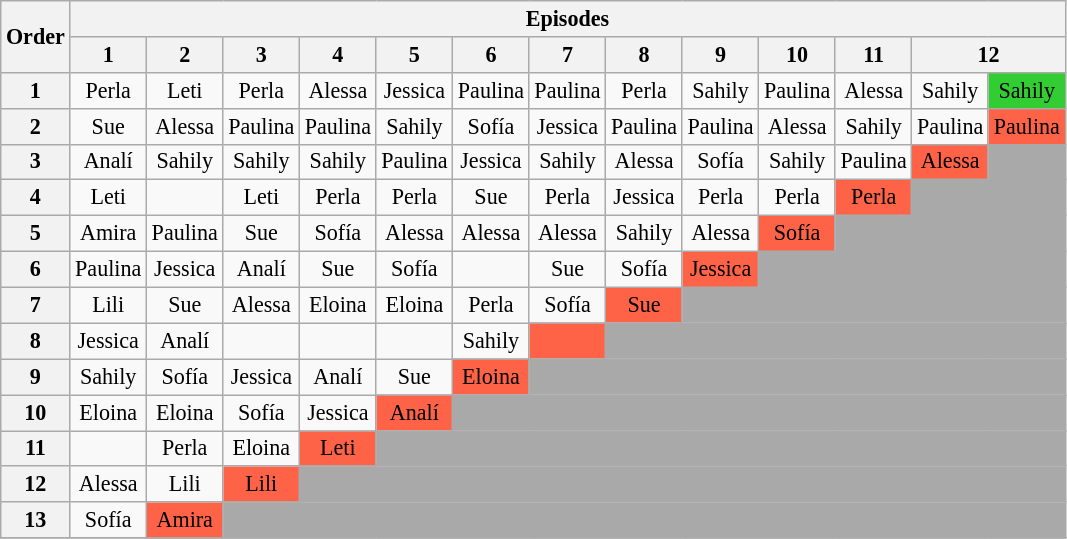<table class="wikitable" style="text-align:center; font-size:92%">
<tr>
<th rowspan=2>Order</th>
<th colspan=13>Episodes</th>
</tr>
<tr>
<th>1</th>
<th>2</th>
<th>3</th>
<th>4</th>
<th>5</th>
<th>6</th>
<th>7</th>
<th>8</th>
<th>9</th>
<th>10</th>
<th>11</th>
<th colspan=2>12</th>
</tr>
<tr>
<th>1</th>
<td>Perla</td>
<td>Leti</td>
<td>Perla</td>
<td>Alessa</td>
<td>Jessica</td>
<td>Paulina</td>
<td>Paulina</td>
<td>Perla</td>
<td>Sahily</td>
<td>Paulina</td>
<td>Alessa</td>
<td>Sahily</td>
<td bgcolor="limegreen">Sahily</td>
</tr>
<tr>
<th>2</th>
<td>Sue</td>
<td>Alessa</td>
<td>Paulina</td>
<td>Paulina</td>
<td>Sahily</td>
<td>Sofía</td>
<td>Jessica</td>
<td>Paulina</td>
<td>Paulina</td>
<td>Alessa</td>
<td>Sahily</td>
<td>Paulina</td>
<td bgcolor="tomato">Paulina</td>
</tr>
<tr>
<th>3</th>
<td>Analí</td>
<td>Sahily</td>
<td>Sahily</td>
<td>Sahily</td>
<td>Paulina</td>
<td>Jessica</td>
<td>Sahily</td>
<td>Alessa</td>
<td>Sofía</td>
<td>Sahily</td>
<td>Paulina</td>
<td bgcolor="tomato">Alessa</td>
<td bgcolor="darkgray" colspan="13"></td>
</tr>
<tr>
<th>4</th>
<td>Leti</td>
<td></td>
<td>Leti</td>
<td>Perla</td>
<td>Perla</td>
<td>Sue</td>
<td>Perla</td>
<td>Jessica</td>
<td>Perla</td>
<td>Perla</td>
<td bgcolor="tomato">Perla</td>
<td bgcolor="darkgray" colspan="13"></td>
</tr>
<tr>
<th>5</th>
<td>Amira</td>
<td>Paulina</td>
<td>Sue</td>
<td>Sofía</td>
<td>Alessa</td>
<td>Alessa</td>
<td>Alessa</td>
<td>Sahily</td>
<td>Alessa</td>
<td bgcolor="tomato">Sofía</td>
<td bgcolor="darkgray" colspan="13"></td>
</tr>
<tr>
<th>6</th>
<td>Paulina</td>
<td>Jessica</td>
<td>Analí</td>
<td>Sue</td>
<td>Sofía</td>
<td></td>
<td>Sue</td>
<td>Sofía</td>
<td bgcolor="tomato">Jessica</td>
<td bgcolor="darkgray" colspan="13"></td>
</tr>
<tr>
<th>7</th>
<td>Lili</td>
<td>Sue</td>
<td>Alessa</td>
<td>Eloina</td>
<td>Eloina</td>
<td>Perla</td>
<td>Sofía</td>
<td bgcolor="tomato">Sue</td>
<td bgcolor="darkgray" colspan="13"></td>
</tr>
<tr>
<th>8</th>
<td>Jessica</td>
<td>Analí</td>
<td></td>
<td></td>
<td></td>
<td>Sahily</td>
<td bgcolor="tomato"></td>
<td bgcolor="darkgray" colspan="13"></td>
</tr>
<tr>
<th>9</th>
<td>Sahily</td>
<td>Sofía</td>
<td>Jessica</td>
<td>Analí</td>
<td>Sue</td>
<td bgcolor="tomato">Eloina</td>
<td bgcolor="darkgray" colspan="13"></td>
</tr>
<tr>
<th>10</th>
<td>Eloina</td>
<td>Eloina</td>
<td>Sofía</td>
<td>Jessica</td>
<td bgcolor="tomato">Analí</td>
<td bgcolor="darkgray" colspan="13"></td>
</tr>
<tr>
<th>11</th>
<td></td>
<td>Perla</td>
<td>Eloina</td>
<td bgcolor="tomato">Leti</td>
<td bgcolor="darkgray" colspan="13"></td>
</tr>
<tr>
<th>12</th>
<td>Alessa</td>
<td>Lili</td>
<td bgcolor="tomato">Lili</td>
<td bgcolor="darkgray" colspan="13"></td>
</tr>
<tr>
<th>13</th>
<td>Sofía</td>
<td bgcolor="tomato">Amira</td>
<td bgcolor="darkgray" colspan="13"></td>
</tr>
<tr>
</tr>
</table>
